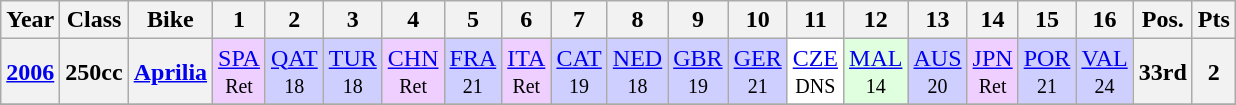<table class="wikitable" style="text-align:center">
<tr>
<th>Year</th>
<th>Class</th>
<th>Bike</th>
<th>1</th>
<th>2</th>
<th>3</th>
<th>4</th>
<th>5</th>
<th>6</th>
<th>7</th>
<th>8</th>
<th>9</th>
<th>10</th>
<th>11</th>
<th>12</th>
<th>13</th>
<th>14</th>
<th>15</th>
<th>16</th>
<th>Pos.</th>
<th>Pts</th>
</tr>
<tr>
<th><a href='#'>2006</a></th>
<th>250cc</th>
<th><a href='#'>Aprilia</a></th>
<td style="background:#EFCFFF;"><a href='#'>SPA</a><br><small>Ret</small></td>
<td style="background:#CFCFFF;"><a href='#'>QAT</a><br><small>18</small></td>
<td style="background:#CFCFFF;"><a href='#'>TUR</a><br><small>18</small></td>
<td style="background:#EFCFFF;"><a href='#'>CHN</a><br><small>Ret</small></td>
<td style="background:#CFCFFF;"><a href='#'>FRA</a><br><small>21</small></td>
<td style="background:#EFCFFF;"><a href='#'>ITA</a><br><small>Ret</small></td>
<td style="background:#CFCFFF;"><a href='#'>CAT</a><br><small>19</small></td>
<td style="background:#CFCFFF;"><a href='#'>NED</a><br><small>18</small></td>
<td style="background:#CFCFFF;"><a href='#'>GBR</a><br><small>19</small></td>
<td style="background:#CFCFFF;"><a href='#'>GER</a><br><small>21</small></td>
<td style="background:#FFFFFF;"><a href='#'>CZE</a><br><small>DNS</small></td>
<td style="background:#DFFFDF;"><a href='#'>MAL</a><br><small>14</small></td>
<td style="background:#CFCFFF;"><a href='#'>AUS</a><br><small>20</small></td>
<td style="background:#EFCFFF;"><a href='#'>JPN</a><br><small>Ret</small></td>
<td style="background:#CFCFFF;"><a href='#'>POR</a><br><small>21</small></td>
<td style="background:#CFCFFF;"><a href='#'>VAL</a><br><small>24</small></td>
<th>33rd</th>
<th>2</th>
</tr>
<tr>
</tr>
</table>
